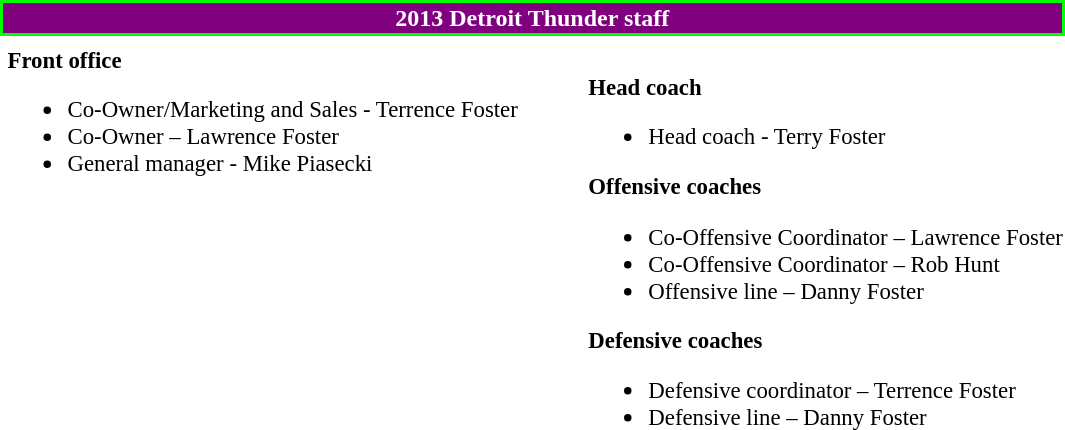<table class="toccolours" style="text-align: left;">
<tr>
<th colspan=7 style="background:purple; color:white; text-align: center; border:2px solid #00FF00;">2013 Detroit Thunder staff</th>
</tr>
<tr>
<td colspan=7 align="right"></td>
</tr>
<tr>
<td valign="top"></td>
<td style="font-size: 95%;" valign="top"><strong>Front office</strong><br><ul><li>Co-Owner/Marketing and Sales - Terrence Foster</li><li>Co-Owner – Lawrence Foster</li><li>General manager - Mike Piasecki</li></ul></td>
<td width="35"> </td>
<td valign="top"></td>
<td style="font-size: 95%;" valign="top"><br><strong>Head coach</strong><ul><li>Head coach - Terry Foster</li></ul><strong>Offensive coaches</strong><ul><li>Co-Offensive Coordinator – Lawrence Foster</li><li>Co-Offensive Coordinator – Rob Hunt</li><li>Offensive line – Danny Foster</li></ul><strong>Defensive coaches</strong><ul><li>Defensive coordinator – Terrence Foster</li><li>Defensive line – Danny Foster</li></ul></td>
</tr>
</table>
